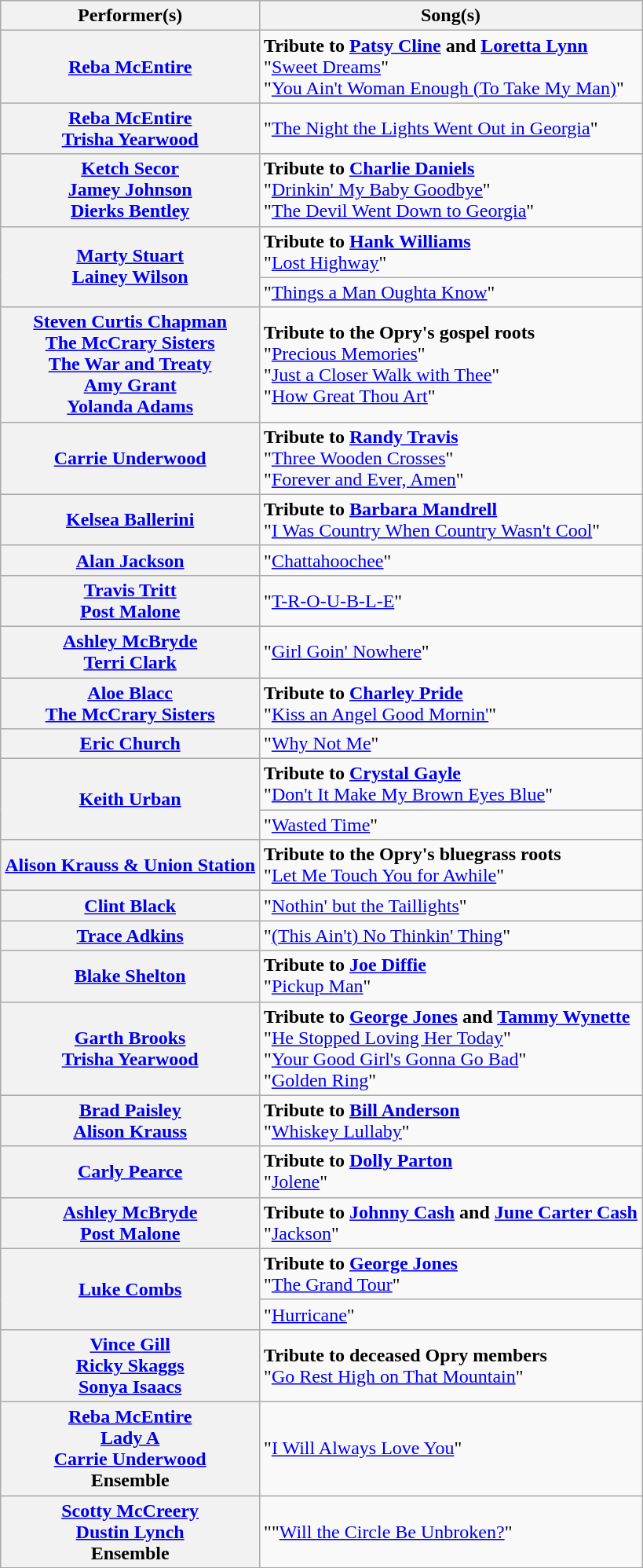<table class="wikitable plainrowheaders">
<tr>
<th scope="col">Performer(s)</th>
<th scope="col">Song(s)</th>
</tr>
<tr>
<th scope="row"><a href='#'>Reba McEntire</a></th>
<td><strong>Tribute to <a href='#'>Patsy Cline</a> and <a href='#'>Loretta Lynn</a></strong> <br> "<a href='#'>Sweet Dreams</a>" <br> "<a href='#'>You Ain't Woman Enough (To Take My Man)</a>"</td>
</tr>
<tr>
<th scope="row"><a href='#'>Reba McEntire</a> <br> <a href='#'>Trisha Yearwood</a></th>
<td>"<a href='#'>The Night the Lights Went Out in Georgia</a>"</td>
</tr>
<tr>
<th scope="row"><a href='#'>Ketch Secor</a> <br> <a href='#'>Jamey Johnson</a> <br> <a href='#'>Dierks Bentley</a></th>
<td><strong>Tribute to <a href='#'>Charlie Daniels</a></strong> <br> "<a href='#'>Drinkin' My Baby Goodbye</a>" <br> "<a href='#'>The Devil Went Down to Georgia</a>"</td>
</tr>
<tr>
<th scope="row" rowspan=2><a href='#'>Marty Stuart</a> <br> <a href='#'>Lainey Wilson</a></th>
<td><strong>Tribute to <a href='#'>Hank Williams</a></strong> <br> "<a href='#'>Lost Highway</a>"</td>
</tr>
<tr>
<td>"<a href='#'>Things a Man Oughta Know</a>"</td>
</tr>
<tr>
<th scope="row"><a href='#'>Steven Curtis Chapman</a> <br> <a href='#'>The McCrary Sisters</a> <br> <a href='#'>The War and Treaty</a> <br> <a href='#'>Amy Grant</a> <br> <a href='#'>Yolanda Adams</a></th>
<td><strong>Tribute to the Opry's gospel roots</strong> <br> "<a href='#'>Precious Memories</a>" <br> "<a href='#'>Just a Closer Walk with Thee</a>" <br> "<a href='#'>How Great Thou Art</a>"</td>
</tr>
<tr>
<th scope="row"><a href='#'>Carrie Underwood</a></th>
<td><strong>Tribute to <a href='#'>Randy Travis</a></strong> <br> "<a href='#'>Three Wooden Crosses</a>" <br> "<a href='#'>Forever and Ever, Amen</a>"</td>
</tr>
<tr>
<th scope="row"><a href='#'>Kelsea Ballerini</a></th>
<td><strong>Tribute to <a href='#'>Barbara Mandrell</a></strong> <br> "<a href='#'>I Was Country When Country Wasn't Cool</a>"</td>
</tr>
<tr>
<th scope="row"><a href='#'>Alan Jackson</a></th>
<td>"<a href='#'>Chattahoochee</a>"</td>
</tr>
<tr>
<th scope="row"><a href='#'>Travis Tritt</a> <br> <a href='#'>Post Malone</a></th>
<td>"<a href='#'>T-R-O-U-B-L-E</a>"</td>
</tr>
<tr>
<th scope="row"><a href='#'>Ashley McBryde</a> <br> <a href='#'>Terri Clark</a></th>
<td>"<a href='#'>Girl Goin' Nowhere</a>"</td>
</tr>
<tr>
<th scope="row"><a href='#'>Aloe Blacc</a> <br> <a href='#'>The McCrary Sisters</a></th>
<td><strong>Tribute to <a href='#'>Charley Pride</a></strong> <br> "<a href='#'>Kiss an Angel Good Mornin'</a>"</td>
</tr>
<tr>
<th scope="row"><a href='#'>Eric Church</a></th>
<td>"<a href='#'>Why Not Me</a>"</td>
</tr>
<tr>
<th scope="row" rowspan=2><a href='#'>Keith Urban</a></th>
<td><strong>Tribute to <a href='#'>Crystal Gayle</a></strong> <br> "<a href='#'>Don't It Make My Brown Eyes Blue</a>"</td>
</tr>
<tr>
<td>"<a href='#'>Wasted Time</a>"</td>
</tr>
<tr>
<th scope="row"><a href='#'>Alison Krauss & Union Station</a></th>
<td><strong>Tribute to the Opry's bluegrass roots</strong> <br> "<a href='#'>Let Me Touch You for Awhile</a>"</td>
</tr>
<tr>
<th scope="row"><a href='#'>Clint Black</a></th>
<td>"<a href='#'>Nothin' but the Taillights</a>"</td>
</tr>
<tr>
<th scope="row"><a href='#'>Trace Adkins</a></th>
<td>"<a href='#'>(This Ain't) No Thinkin' Thing</a>"</td>
</tr>
<tr>
<th scope="row"><a href='#'>Blake Shelton</a></th>
<td><strong>Tribute to <a href='#'>Joe Diffie</a></strong> <br> "<a href='#'>Pickup Man</a>"</td>
</tr>
<tr>
<th scope="row"><a href='#'>Garth Brooks</a> <br> <a href='#'>Trisha Yearwood</a></th>
<td><strong>Tribute to <a href='#'>George Jones</a> and <a href='#'>Tammy Wynette</a></strong> <br> "<a href='#'>He Stopped Loving Her Today</a>" <br> "<a href='#'>Your Good Girl's Gonna Go Bad</a>" <br> "<a href='#'>Golden Ring</a>"</td>
</tr>
<tr>
<th scope="row"><a href='#'>Brad Paisley</a> <br> <a href='#'>Alison Krauss</a></th>
<td><strong>Tribute to  <a href='#'>Bill Anderson</a></strong> <br> "<a href='#'>Whiskey Lullaby</a>"</td>
</tr>
<tr>
<th scope="row"><a href='#'>Carly Pearce</a></th>
<td><strong>Tribute to <a href='#'>Dolly Parton</a></strong> <br> "<a href='#'>Jolene</a>"</td>
</tr>
<tr>
<th scope="row"><a href='#'>Ashley McBryde</a> <br> <a href='#'>Post Malone</a></th>
<td><strong>Tribute to <a href='#'>Johnny Cash</a> and <a href='#'>June Carter Cash</a></strong> <br> "<a href='#'>Jackson</a>"</td>
</tr>
<tr>
<th scope="row" rowspan=2><a href='#'>Luke Combs</a></th>
<td><strong>Tribute to <a href='#'>George Jones</a></strong> <br> "<a href='#'>The Grand Tour</a>"</td>
</tr>
<tr>
<td>"<a href='#'>Hurricane</a>"</td>
</tr>
<tr>
<th scope="row"><a href='#'>Vince Gill</a> <br> <a href='#'>Ricky Skaggs</a> <br> <a href='#'>Sonya Isaacs</a></th>
<td><strong>Tribute to deceased Opry members</strong> <br> "<a href='#'>Go Rest High on That Mountain</a>"</td>
</tr>
<tr>
<th scope="row"><a href='#'>Reba McEntire</a> <br> <a href='#'>Lady A</a> <br> <a href='#'>Carrie Underwood</a> <br> Ensemble</th>
<td>"<a href='#'>I Will Always Love You</a>"</td>
</tr>
<tr>
<th scope="row"><a href='#'>Scotty McCreery</a> <br> <a href='#'>Dustin Lynch</a> <br> Ensemble</th>
<td>""<a href='#'>Will the Circle Be Unbroken?</a>"</td>
</tr>
</table>
